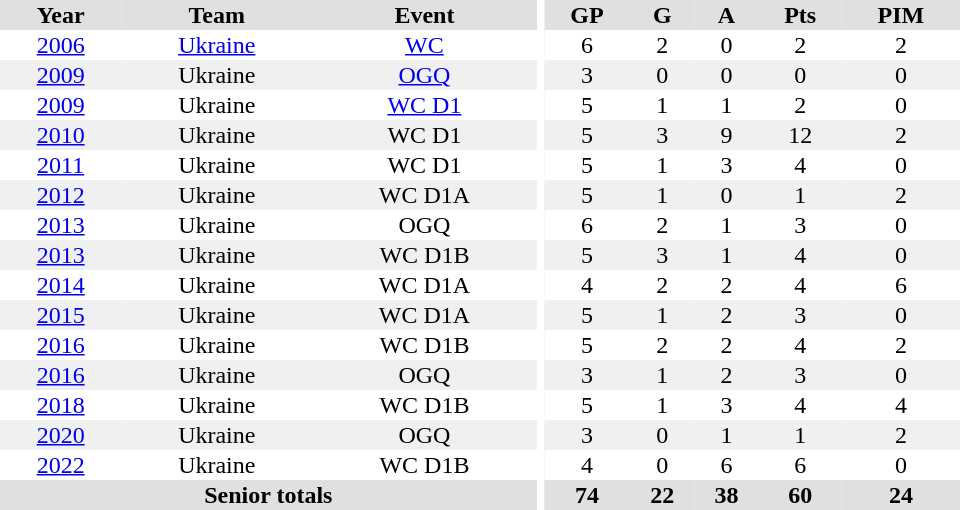<table border="0" cellpadding="1" cellspacing="0" ID="Table3" style="text-align:center; width:40em">
<tr ALIGN="center" bgcolor="#e0e0e0">
<th>Year</th>
<th>Team</th>
<th>Event</th>
<th rowspan="99" bgcolor="#ffffff"></th>
<th>GP</th>
<th>G</th>
<th>A</th>
<th>Pts</th>
<th>PIM</th>
</tr>
<tr>
<td><a href='#'>2006</a></td>
<td><a href='#'>Ukraine</a></td>
<td><a href='#'>WC</a></td>
<td>6</td>
<td>2</td>
<td>0</td>
<td>2</td>
<td>2</td>
</tr>
<tr bgcolor="#f0f0f0">
<td><a href='#'>2009</a></td>
<td>Ukraine</td>
<td><a href='#'>OGQ</a></td>
<td>3</td>
<td>0</td>
<td>0</td>
<td>0</td>
<td>0</td>
</tr>
<tr>
<td><a href='#'>2009</a></td>
<td>Ukraine</td>
<td><a href='#'>WC D1</a></td>
<td>5</td>
<td>1</td>
<td>1</td>
<td>2</td>
<td>0</td>
</tr>
<tr bgcolor="#f0f0f0">
<td><a href='#'>2010</a></td>
<td>Ukraine</td>
<td>WC D1</td>
<td>5</td>
<td>3</td>
<td>9</td>
<td>12</td>
<td>2</td>
</tr>
<tr>
<td><a href='#'>2011</a></td>
<td>Ukraine</td>
<td>WC D1</td>
<td>5</td>
<td>1</td>
<td>3</td>
<td>4</td>
<td>0</td>
</tr>
<tr bgcolor="#f0f0f0">
<td><a href='#'>2012</a></td>
<td>Ukraine</td>
<td>WC D1A</td>
<td>5</td>
<td>1</td>
<td>0</td>
<td>1</td>
<td>2</td>
</tr>
<tr>
<td><a href='#'>2013</a></td>
<td>Ukraine</td>
<td>OGQ</td>
<td>6</td>
<td>2</td>
<td>1</td>
<td>3</td>
<td>0</td>
</tr>
<tr bgcolor="#f0f0f0">
<td><a href='#'>2013</a></td>
<td>Ukraine</td>
<td>WC D1B</td>
<td>5</td>
<td>3</td>
<td>1</td>
<td>4</td>
<td>0</td>
</tr>
<tr>
<td><a href='#'>2014</a></td>
<td>Ukraine</td>
<td>WC D1A</td>
<td>4</td>
<td>2</td>
<td>2</td>
<td>4</td>
<td>6</td>
</tr>
<tr bgcolor="#f0f0f0">
<td><a href='#'>2015</a></td>
<td>Ukraine</td>
<td>WC D1A</td>
<td>5</td>
<td>1</td>
<td>2</td>
<td>3</td>
<td>0</td>
</tr>
<tr>
<td><a href='#'>2016</a></td>
<td>Ukraine</td>
<td>WC D1B</td>
<td>5</td>
<td>2</td>
<td>2</td>
<td>4</td>
<td>2</td>
</tr>
<tr bgcolor="#f0f0f0">
<td><a href='#'>2016</a></td>
<td>Ukraine</td>
<td>OGQ</td>
<td>3</td>
<td>1</td>
<td>2</td>
<td>3</td>
<td>0</td>
</tr>
<tr>
<td><a href='#'>2018</a></td>
<td>Ukraine</td>
<td>WC D1B</td>
<td>5</td>
<td>1</td>
<td>3</td>
<td>4</td>
<td>4</td>
</tr>
<tr bgcolor="#f0f0f0">
<td><a href='#'>2020</a></td>
<td>Ukraine</td>
<td>OGQ</td>
<td>3</td>
<td>0</td>
<td>1</td>
<td>1</td>
<td>2</td>
</tr>
<tr>
<td><a href='#'>2022</a></td>
<td>Ukraine</td>
<td>WC D1B</td>
<td>4</td>
<td>0</td>
<td>6</td>
<td>6</td>
<td>0</td>
</tr>
<tr bgcolor="#e0e0e0">
<th colspan="3">Senior totals</th>
<th>74</th>
<th>22</th>
<th>38</th>
<th>60</th>
<th>24</th>
</tr>
</table>
